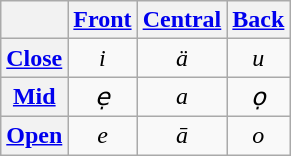<table class="wikitable" style="text-align:center;">
<tr>
<th> </th>
<th><a href='#'>Front</a></th>
<th><a href='#'>Central</a></th>
<th><a href='#'>Back</a></th>
</tr>
<tr>
<th><a href='#'>Close</a></th>
<td><em>i</em> </td>
<td><em>ä</em> </td>
<td><em>u</em> </td>
</tr>
<tr>
<th><a href='#'>Mid</a></th>
<td><em>ẹ</em> </td>
<td><em>a</em> </td>
<td><em>ọ</em> </td>
</tr>
<tr>
<th><a href='#'>Open</a></th>
<td><em>e</em> </td>
<td><em>ā</em> </td>
<td><em>o</em> </td>
</tr>
</table>
